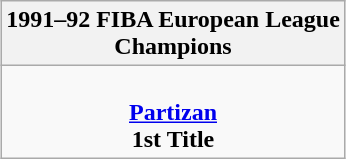<table class=wikitable style="text-align:center; margin:auto">
<tr>
<th>1991–92 FIBA European League<br>Champions</th>
</tr>
<tr>
<td> <br> <strong><a href='#'>Partizan</a></strong> <br> <strong>1st Title</strong></td>
</tr>
</table>
